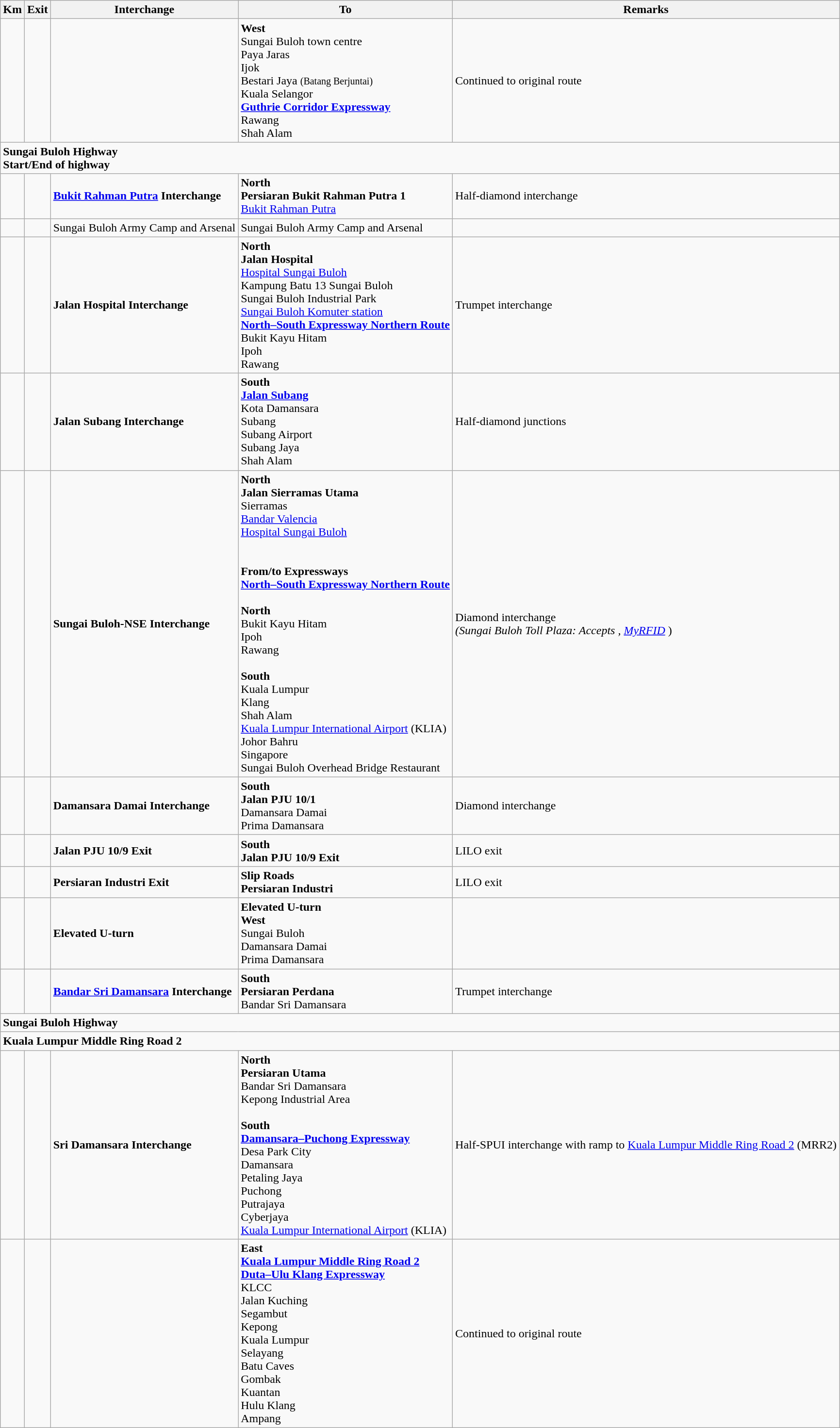<table class="wikitable">
<tr>
<th>Km</th>
<th>Exit</th>
<th>Interchange</th>
<th>To</th>
<th>Remarks</th>
</tr>
<tr>
<td></td>
<td></td>
<td></td>
<td><strong>West</strong><br> Sungai Buloh town centre<br> Paya Jaras<br> Ijok<br> Bestari Jaya <small>(Batang Berjuntai)</small><br> Kuala Selangor<br> <strong><a href='#'>Guthrie Corridor Expressway</a></strong><br>Rawang<br>Shah Alam</td>
<td>Continued to original route </td>
</tr>
<tr>
<td style="width:600px" colspan="6" style="text-align:center; background:blue;"><strong><span> Sungai Buloh Highway<br>Start/End of highway</span></strong></td>
</tr>
<tr>
<td></td>
<td></td>
<td><strong><a href='#'>Bukit Rahman Putra</a> Interchange</strong></td>
<td><strong>North</strong><br><strong>Persiaran Bukit Rahman Putra 1</strong><br><a href='#'>Bukit Rahman Putra</a></td>
<td>Half-diamond interchange</td>
</tr>
<tr>
<td></td>
<td></td>
<td>Sungai Buloh Army Camp and Arsenal</td>
<td>Sungai Buloh Army Camp and Arsenal</td>
<td></td>
</tr>
<tr>
<td></td>
<td></td>
<td><strong>Jalan Hospital Interchange</strong></td>
<td><strong>North</strong><br> <strong>Jalan Hospital</strong><br><a href='#'>Hospital Sungai Buloh</a> <br>Kampung Batu 13 Sungai Buloh<br>Sungai Buloh Industrial Park<br><a href='#'>Sungai Buloh Komuter station</a><br>  <strong><a href='#'>North–South Expressway Northern Route</a></strong><br>Bukit Kayu Hitam<br>Ipoh<br>Rawang</td>
<td>Trumpet interchange</td>
</tr>
<tr>
<td></td>
<td></td>
<td><strong>Jalan Subang Interchange</strong></td>
<td><strong>South</strong><br>  <strong><a href='#'>Jalan Subang</a></strong><br>Kota Damansara<br>Subang<br>Subang Airport<br>Subang Jaya<br>Shah Alam</td>
<td>Half-diamond junctions</td>
</tr>
<tr>
<td></td>
<td></td>
<td><strong>Sungai Buloh-NSE Interchange</strong></td>
<td><strong>North</strong><br><strong>Jalan Sierramas Utama</strong><br>Sierramas<br><a href='#'>Bandar Valencia</a><br><a href='#'>Hospital Sungai Buloh</a> <br><br><br><strong>From/to Expressways</strong><br>  <strong><a href='#'>North–South Expressway Northern Route</a></strong><br><br><strong>North</strong><br>  Bukit Kayu Hitam<br>  Ipoh<br>  Rawang<br><br><strong>South</strong><br>  Kuala Lumpur<br>  Klang<br>   Shah Alam<br>  <a href='#'>Kuala Lumpur International Airport</a> (KLIA) <br>  Johor Bahru<br>  Singapore<br> Sungai Buloh Overhead Bridge Restaurant</td>
<td>Diamond interchange <br><em>(Sungai Buloh Toll Plaza: Accepts , <a href='#'><span>My</span><span>RFID</span></a> </em>)</td>
</tr>
<tr>
<td></td>
<td></td>
<td><strong>Damansara Damai Interchange</strong></td>
<td><strong>South</strong><br><strong>Jalan PJU 10/1</strong><br>Damansara Damai<br>Prima Damansara</td>
<td>Diamond interchange</td>
</tr>
<tr>
<td></td>
<td></td>
<td><strong>Jalan PJU 10/9 Exit</strong></td>
<td><strong>South</strong><br><strong>Jalan PJU 10/9 Exit</strong></td>
<td>LILO exit</td>
</tr>
<tr>
<td></td>
<td></td>
<td><strong>Persiaran Industri Exit</strong></td>
<td><strong>Slip Roads</strong><br><strong>Persiaran Industri</strong></td>
<td>LILO exit</td>
</tr>
<tr>
<td></td>
<td></td>
<td><strong>Elevated U-turn</strong></td>
<td><strong>Elevated U-turn</strong><br><strong>West</strong><br> Sungai Buloh<br>Damansara Damai<br>Prima Damansara</td>
<td></td>
</tr>
<tr>
<td></td>
<td></td>
<td><strong><a href='#'>Bandar Sri Damansara</a> Interchange</strong></td>
<td><strong>South</strong><br><strong>Persiaran Perdana</strong><br>Bandar Sri Damansara</td>
<td>Trumpet interchange</td>
</tr>
<tr>
<td style="width:600px" colspan="6" style="text-align:center; background:blue;"><strong><span> Sungai Buloh Highway</span></strong></td>
</tr>
<tr>
<td style="width:600px" colspan="6" style="text-align:center; background:blue;"><strong><span>  Kuala Lumpur Middle Ring Road 2</span></strong></td>
</tr>
<tr>
<td></td>
<td></td>
<td><strong>Sri Damansara Interchange</strong></td>
<td><strong>North</strong><br><strong>Persiaran Utama</strong><br>Bandar Sri Damansara<br>Kepong Industrial Area<br><br><strong>South</strong><br> <strong><a href='#'>Damansara–Puchong Expressway</a></strong><br>Desa Park City<br>Damansara<br>Petaling Jaya<br>Puchong<br>Putrajaya<br>Cyberjaya<br><a href='#'>Kuala Lumpur International Airport</a> (KLIA) </td>
<td>Half-SPUI interchange with ramp to  <a href='#'>Kuala Lumpur Middle Ring Road 2</a> (MRR2)</td>
</tr>
<tr>
<td></td>
<td></td>
<td></td>
<td><strong>East</strong><br>  <strong><a href='#'>Kuala Lumpur Middle Ring Road 2</a></strong><br> <strong><a href='#'>Duta–Ulu Klang Expressway</a></strong><br> KLCC<br> Jalan Kuching<br> Segambut<br> Kepong<br> Kuala Lumpur<br> Selayang<br> Batu Caves<br> Gombak<br>  Kuantan<br> Hulu Klang<br> Ampang</td>
<td>Continued to original route </td>
</tr>
</table>
